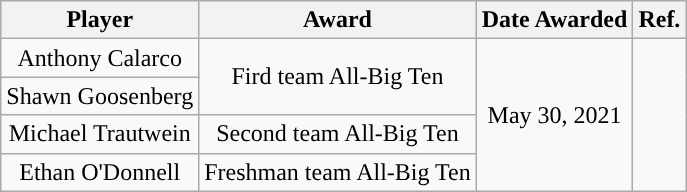<table class="wikitable sortable sortable" style="text-align: center">
<tr align=center>
<th>Player</th>
<th>Award</th>
<th>Date Awarded</th>
<th>Ref.</th>
</tr>
<tr>
<td>Anthony Calarco</td>
<td rowspan="2">Fird team All-Big Ten</td>
<td rowspan="7">May 30, 2021</td>
<td rowspan="7"></td>
</tr>
<tr>
<td>Shawn Goosenberg</td>
</tr>
<tr>
<td>Michael Trautwein</td>
<td rowspan="1">Second team All-Big Ten</td>
</tr>
<tr>
<td>Ethan O'Donnell</td>
<td rowspan="1">Freshman team All-Big Ten</td>
</tr>
</table>
